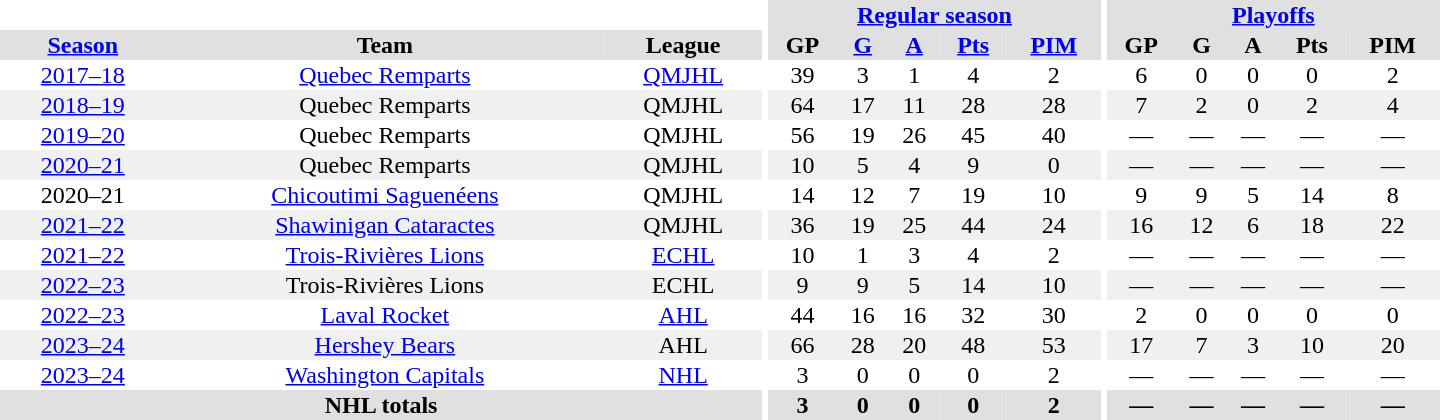<table border="0" cellpadding="1" cellspacing="0" style="text-align:center; width:60em;">
<tr bgcolor="#e0e0e0">
<th colspan="3" bgcolor="#ffffff"></th>
<th rowspan="99" bgcolor="#ffffff"></th>
<th colspan="5"><a href='#'>Regular season</a></th>
<th rowspan="99" bgcolor="#ffffff"></th>
<th colspan="5"><a href='#'>Playoffs</a></th>
</tr>
<tr bgcolor="#e0e0e0">
<th><a href='#'>Season</a></th>
<th>Team</th>
<th>League</th>
<th>GP</th>
<th><a href='#'>G</a></th>
<th><a href='#'>A</a></th>
<th><a href='#'>Pts</a></th>
<th><a href='#'>PIM</a></th>
<th>GP</th>
<th>G</th>
<th>A</th>
<th>Pts</th>
<th>PIM</th>
</tr>
<tr>
<td><a href='#'>2017–18</a></td>
<td><a href='#'>Quebec Remparts</a></td>
<td><a href='#'>QMJHL</a></td>
<td>39</td>
<td>3</td>
<td>1</td>
<td>4</td>
<td>2</td>
<td>6</td>
<td>0</td>
<td>0</td>
<td>0</td>
<td>2</td>
</tr>
<tr bgcolor="#f0f0f0">
<td><a href='#'>2018–19</a></td>
<td>Quebec Remparts</td>
<td>QMJHL</td>
<td>64</td>
<td>17</td>
<td>11</td>
<td>28</td>
<td>28</td>
<td>7</td>
<td>2</td>
<td>0</td>
<td>2</td>
<td>4</td>
</tr>
<tr>
<td><a href='#'>2019–20</a></td>
<td>Quebec Remparts</td>
<td>QMJHL</td>
<td>56</td>
<td>19</td>
<td>26</td>
<td>45</td>
<td>40</td>
<td>—</td>
<td>—</td>
<td>—</td>
<td>—</td>
<td>—</td>
</tr>
<tr bgcolor="#f0f0f0">
<td><a href='#'>2020–21</a></td>
<td>Quebec Remparts</td>
<td>QMJHL</td>
<td>10</td>
<td>5</td>
<td>4</td>
<td>9</td>
<td>0</td>
<td>—</td>
<td>—</td>
<td>—</td>
<td>—</td>
<td>—</td>
</tr>
<tr>
<td>2020–21</td>
<td><a href='#'>Chicoutimi Saguenéens</a></td>
<td>QMJHL</td>
<td>14</td>
<td>12</td>
<td>7</td>
<td>19</td>
<td>10</td>
<td>9</td>
<td>9</td>
<td>5</td>
<td>14</td>
<td>8</td>
</tr>
<tr bgcolor="#f0f0f0">
<td><a href='#'>2021–22</a></td>
<td><a href='#'>Shawinigan Cataractes</a></td>
<td>QMJHL</td>
<td>36</td>
<td>19</td>
<td>25</td>
<td>44</td>
<td>24</td>
<td>16</td>
<td>12</td>
<td>6</td>
<td>18</td>
<td>22</td>
</tr>
<tr>
<td><a href='#'>2021–22</a></td>
<td><a href='#'>Trois-Rivières Lions</a></td>
<td><a href='#'>ECHL</a></td>
<td>10</td>
<td>1</td>
<td>3</td>
<td>4</td>
<td>2</td>
<td>—</td>
<td>—</td>
<td>—</td>
<td>—</td>
<td>—</td>
</tr>
<tr bgcolor="#f0f0f0">
<td><a href='#'>2022–23</a></td>
<td>Trois-Rivières Lions</td>
<td>ECHL</td>
<td>9</td>
<td>9</td>
<td>5</td>
<td>14</td>
<td>10</td>
<td>—</td>
<td>—</td>
<td>—</td>
<td>—</td>
<td>—</td>
</tr>
<tr>
<td><a href='#'>2022–23</a></td>
<td><a href='#'>Laval Rocket</a></td>
<td><a href='#'>AHL</a></td>
<td>44</td>
<td>16</td>
<td>16</td>
<td>32</td>
<td>30</td>
<td>2</td>
<td>0</td>
<td>0</td>
<td>0</td>
<td>0</td>
</tr>
<tr bgcolor="#f0f0f0">
<td><a href='#'>2023–24</a></td>
<td><a href='#'>Hershey Bears</a></td>
<td>AHL</td>
<td>66</td>
<td>28</td>
<td>20</td>
<td>48</td>
<td>53</td>
<td>17</td>
<td>7</td>
<td>3</td>
<td>10</td>
<td>20</td>
</tr>
<tr>
<td><a href='#'>2023–24</a></td>
<td><a href='#'>Washington Capitals</a></td>
<td><a href='#'>NHL</a></td>
<td>3</td>
<td>0</td>
<td>0</td>
<td>0</td>
<td>2</td>
<td>—</td>
<td>—</td>
<td>—</td>
<td>—</td>
<td>—</td>
</tr>
<tr bgcolor="#e0e0e0">
<th colspan="3">NHL totals</th>
<th>3</th>
<th>0</th>
<th>0</th>
<th>0</th>
<th>2</th>
<th>—</th>
<th>—</th>
<th>—</th>
<th>—</th>
<th>—</th>
</tr>
</table>
